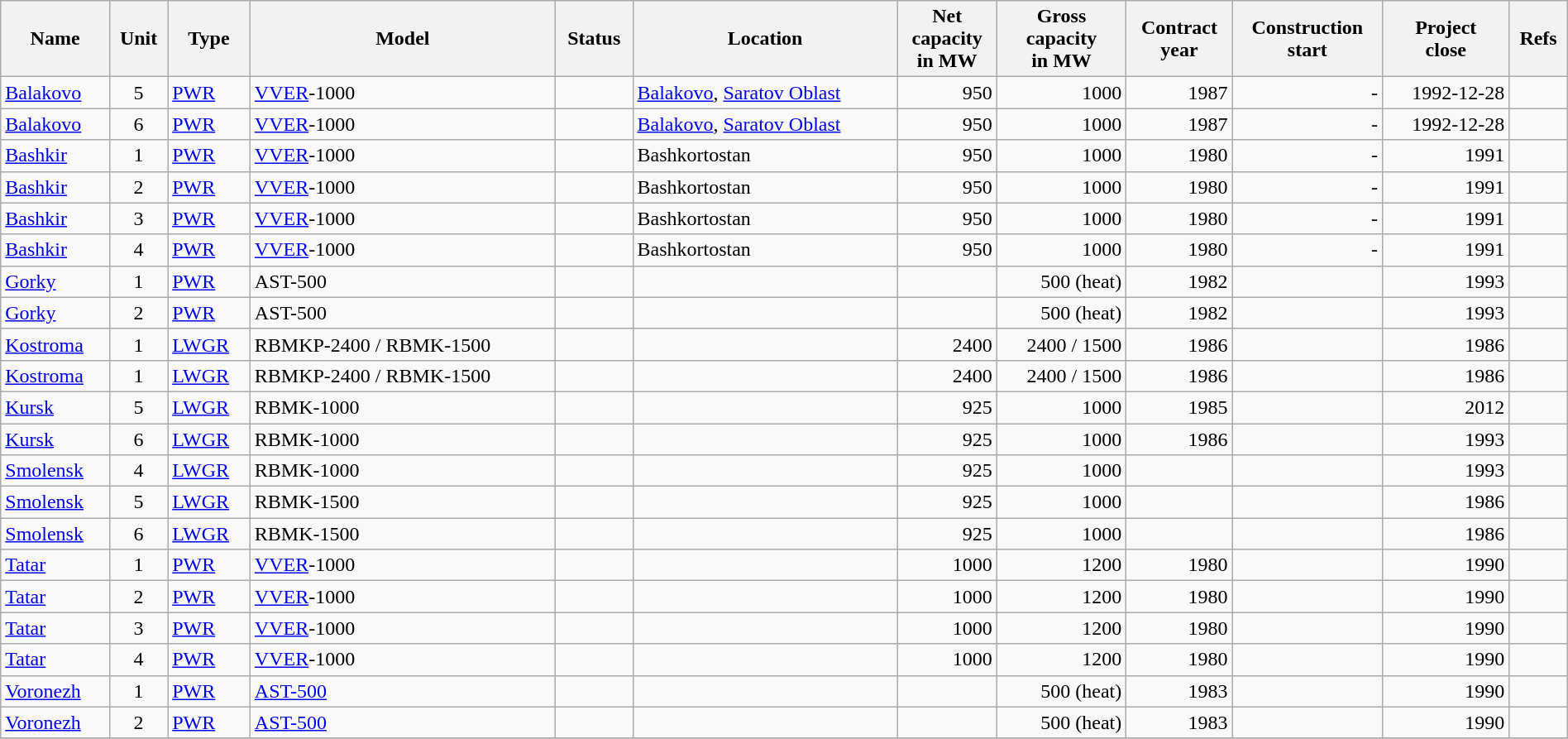<table class="wikitable sortable" style="margin:0; width:100%">
<tr>
<th>Name</th>
<th>Unit</th>
<th>Type</th>
<th>Model</th>
<th>Status</th>
<th>Location</th>
<th>Net<br>capacity<br>in MW</th>
<th>Gross<br>capacity<br>in MW</th>
<th>Contract<br>year</th>
<th>Construction<br>start</th>
<th>Project<br>close</th>
<th>Refs</th>
</tr>
<tr>
<td><a href='#'>Balakovo</a></td>
<td align="center">5</td>
<td><a href='#'>PWR</a></td>
<td><a href='#'>VVER</a>-1000</td>
<td></td>
<td><a href='#'>Balakovo</a>, <a href='#'>Saratov Oblast</a></td>
<td align="right">950</td>
<td align="right">1000</td>
<td align="right">1987</td>
<td align="right">-</td>
<td align="right">1992-12-28</td>
<td></td>
</tr>
<tr>
<td><a href='#'>Balakovo</a></td>
<td align="center">6</td>
<td><a href='#'>PWR</a></td>
<td><a href='#'>VVER</a>-1000</td>
<td></td>
<td><a href='#'>Balakovo</a>, <a href='#'>Saratov Oblast</a></td>
<td align="right">950</td>
<td align="right">1000</td>
<td align="right">1987</td>
<td align="right">-</td>
<td align="right">1992-12-28</td>
<td></td>
</tr>
<tr>
<td><a href='#'>Bashkir</a></td>
<td align="center">1</td>
<td><a href='#'>PWR</a></td>
<td><a href='#'>VVER</a>-1000</td>
<td></td>
<td>Bashkortostan</td>
<td align="right">950</td>
<td align="right">1000</td>
<td align="right">1980</td>
<td align="right">-</td>
<td align="right">1991</td>
<td></td>
</tr>
<tr>
<td><a href='#'>Bashkir</a></td>
<td align="center">2</td>
<td><a href='#'>PWR</a></td>
<td><a href='#'>VVER</a>-1000</td>
<td></td>
<td>Bashkortostan</td>
<td align="right">950</td>
<td align="right">1000</td>
<td align="right">1980</td>
<td align="right">-</td>
<td align="right">1991</td>
<td></td>
</tr>
<tr>
<td><a href='#'>Bashkir</a></td>
<td align="center">3</td>
<td><a href='#'>PWR</a></td>
<td><a href='#'>VVER</a>-1000</td>
<td></td>
<td>Bashkortostan</td>
<td align="right">950</td>
<td align="right">1000</td>
<td align="right">1980</td>
<td align="right">-</td>
<td align="right">1991</td>
<td></td>
</tr>
<tr>
<td><a href='#'>Bashkir</a></td>
<td align="center">4</td>
<td><a href='#'>PWR</a></td>
<td><a href='#'>VVER</a>-1000</td>
<td></td>
<td>Bashkortostan</td>
<td align="right">950</td>
<td align="right">1000</td>
<td align="right">1980</td>
<td align="right">-</td>
<td align="right">1991</td>
<td></td>
</tr>
<tr>
<td><a href='#'>Gorky</a></td>
<td align="center">1</td>
<td><a href='#'>PWR</a></td>
<td>AST-500</td>
<td></td>
<td align="right"></td>
<td align="right"></td>
<td align="right">500 (heat)</td>
<td align="right">1982</td>
<td align="right"></td>
<td align="right">1993</td>
<td></td>
</tr>
<tr>
<td><a href='#'>Gorky</a></td>
<td align="center">2</td>
<td><a href='#'>PWR</a></td>
<td>AST-500</td>
<td></td>
<td align="right"></td>
<td align="right"></td>
<td align="right">500 (heat)</td>
<td align="right">1982</td>
<td align="right"></td>
<td align="right">1993</td>
<td></td>
</tr>
<tr>
<td><a href='#'>Kostroma</a></td>
<td align="center">1</td>
<td><a href='#'>LWGR</a></td>
<td>RBMKP-2400 / RBMK-1500</td>
<td></td>
<td align="right"></td>
<td align="right">2400</td>
<td align="right">2400 / 1500</td>
<td align="right">1986</td>
<td align="right"></td>
<td align="right">1986</td>
<td></td>
</tr>
<tr>
<td><a href='#'>Kostroma</a></td>
<td align="center">1</td>
<td><a href='#'>LWGR</a></td>
<td>RBMKP-2400 / RBMK-1500</td>
<td></td>
<td align="right"></td>
<td align="right">2400</td>
<td align="right">2400 / 1500</td>
<td align="right">1986</td>
<td align="right"></td>
<td align="right">1986</td>
<td></td>
</tr>
<tr>
<td><a href='#'>Kursk</a></td>
<td align="center">5</td>
<td><a href='#'>LWGR</a></td>
<td>RBMK-1000</td>
<td></td>
<td align="right"></td>
<td align="right">925</td>
<td align="right">1000</td>
<td align="right">1985</td>
<td align="right"></td>
<td align="right">2012</td>
<td></td>
</tr>
<tr>
<td><a href='#'>Kursk</a></td>
<td align="center">6</td>
<td><a href='#'>LWGR</a></td>
<td>RBMK-1000</td>
<td></td>
<td align="right"></td>
<td align="right">925</td>
<td align="right">1000</td>
<td align="right">1986</td>
<td align="right"></td>
<td align="right">1993</td>
<td></td>
</tr>
<tr>
<td><a href='#'>Smolensk</a></td>
<td align="center">4</td>
<td><a href='#'>LWGR</a></td>
<td>RBMK-1000</td>
<td></td>
<td align="right"></td>
<td align="right">925</td>
<td align="right">1000</td>
<td align="right"></td>
<td align="right"></td>
<td align="right">1993</td>
<td></td>
</tr>
<tr>
<td><a href='#'>Smolensk</a></td>
<td align="center">5</td>
<td><a href='#'>LWGR</a></td>
<td>RBMK-1500</td>
<td></td>
<td align="right"></td>
<td align="right">925</td>
<td align="right">1000</td>
<td align="right"></td>
<td align="right"></td>
<td align="right">1986</td>
<td></td>
</tr>
<tr>
<td><a href='#'>Smolensk</a></td>
<td align="center">6</td>
<td><a href='#'>LWGR</a></td>
<td>RBMK-1500</td>
<td></td>
<td align="right"></td>
<td align="right">925</td>
<td align="right">1000</td>
<td align="right"></td>
<td align="right"></td>
<td align="right">1986</td>
<td></td>
</tr>
<tr>
<td><a href='#'>Tatar</a></td>
<td align="center">1</td>
<td><a href='#'>PWR</a></td>
<td><a href='#'>VVER</a>-1000</td>
<td></td>
<td align="right"></td>
<td align="right">1000</td>
<td align="right">1200</td>
<td align="right">1980</td>
<td align="right"></td>
<td align="right">1990</td>
<td></td>
</tr>
<tr>
<td><a href='#'>Tatar</a></td>
<td align="center">2</td>
<td><a href='#'>PWR</a></td>
<td><a href='#'>VVER</a>-1000</td>
<td></td>
<td align="right"></td>
<td align="right">1000</td>
<td align="right">1200</td>
<td align="right">1980</td>
<td align="right"></td>
<td align="right">1990</td>
<td></td>
</tr>
<tr>
<td><a href='#'>Tatar</a></td>
<td align="center">3</td>
<td><a href='#'>PWR</a></td>
<td><a href='#'>VVER</a>-1000</td>
<td></td>
<td align="right"></td>
<td align="right">1000</td>
<td align="right">1200</td>
<td align="right">1980</td>
<td align="right"></td>
<td align="right">1990</td>
<td></td>
</tr>
<tr>
<td><a href='#'>Tatar</a></td>
<td align="center">4</td>
<td><a href='#'>PWR</a></td>
<td><a href='#'>VVER</a>-1000</td>
<td></td>
<td align="right"></td>
<td align="right">1000</td>
<td align="right">1200</td>
<td align="right">1980</td>
<td align="right"></td>
<td align="right">1990</td>
<td></td>
</tr>
<tr>
<td><a href='#'>Voronezh</a></td>
<td align="center">1</td>
<td><a href='#'>PWR</a></td>
<td><a href='#'>AST-500</a></td>
<td></td>
<td align="right"></td>
<td align="right"></td>
<td align="right">500 (heat)</td>
<td align="right">1983</td>
<td align="right"></td>
<td align="right">1990</td>
<td></td>
</tr>
<tr>
<td><a href='#'>Voronezh</a></td>
<td align="center">2</td>
<td><a href='#'>PWR</a></td>
<td><a href='#'>AST-500</a></td>
<td></td>
<td align="right"></td>
<td align="right"></td>
<td align="right">500 (heat)</td>
<td align="right">1983</td>
<td align="right"></td>
<td align="right">1990</td>
<td></td>
</tr>
<tr>
</tr>
</table>
